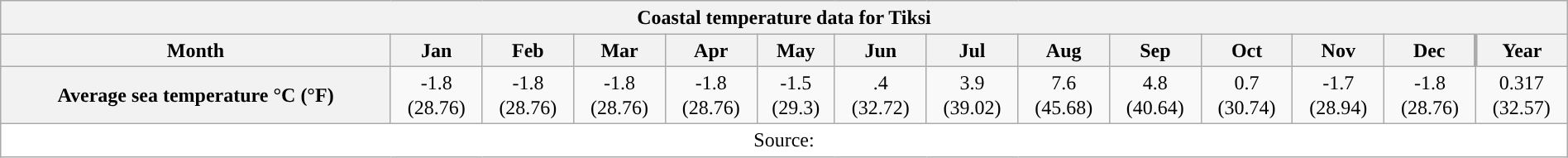<table style="width:100%;text-align:center;line-height:1.2em;margin-left:auto;margin-right:auto" class="wikitable">
<tr>
<th Colspan=14>Coastal temperature data for Tiksi</th>
</tr>
<tr>
<th>Month</th>
<th>Jan</th>
<th>Feb</th>
<th>Mar</th>
<th>Apr</th>
<th>May</th>
<th>Jun</th>
<th>Jul</th>
<th>Aug</th>
<th>Sep</th>
<th>Oct</th>
<th>Nov</th>
<th>Dec</th>
<th style="border-left-width:medium">Year</th>
</tr>
<tr>
<th>Average sea temperature °C (°F)</th>
<td>-1.8<br>(28.76)</td>
<td>-1.8<br>(28.76)</td>
<td>-1.8<br>(28.76)</td>
<td>-1.8<br>(28.76)</td>
<td>-1.5<br>(29.3)</td>
<td>.4<br>(32.72)</td>
<td>3.9<br>(39.02)</td>
<td>7.6<br>(45.68)</td>
<td>4.8<br>(40.64)</td>
<td>0.7<br>(30.74)</td>
<td>-1.7<br>(28.94)</td>
<td>-1.8<br>(28.76)</td>
<td>0.317<br>(32.57)</td>
</tr>
<tr>
<th Colspan=14 style="background:#ffffff;font-weight:normal;font-size:100%;">Source:</th>
</tr>
</table>
